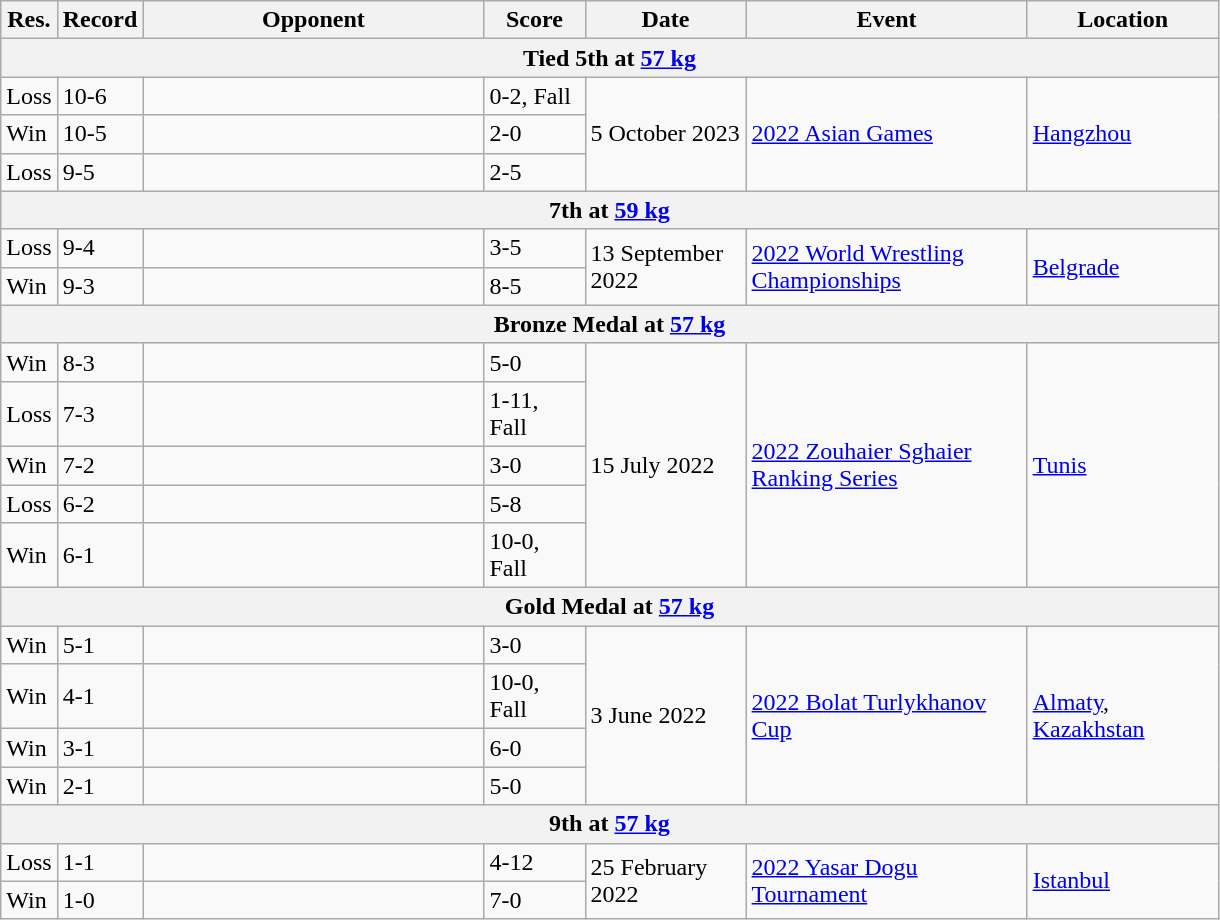<table class="wikitable">
<tr>
<th width="30">Res.</th>
<th width="30">Record</th>
<th width="220">Opponent</th>
<th width="60">Score</th>
<th width="100">Date</th>
<th width="180">Event</th>
<th width="120">Location</th>
</tr>
<tr>
<th colspan="7">Tied 5th at <a href='#'>57 kg</a></th>
</tr>
<tr>
<td>Loss</td>
<td>10-6</td>
<td></td>
<td>0-2, Fall</td>
<td rowspan="3">5 October 2023</td>
<td rowspan="3"><a href='#'>2022 Asian Games</a></td>
<td rowspan="3"> <a href='#'>Hangzhou</a></td>
</tr>
<tr>
<td>Win</td>
<td>10-5</td>
<td></td>
<td>2-0</td>
</tr>
<tr>
<td>Loss</td>
<td>9-5</td>
<td></td>
<td>2-5</td>
</tr>
<tr>
<th colspan="7">7th at <a href='#'>59 kg</a></th>
</tr>
<tr>
<td>Loss</td>
<td>9-4</td>
<td></td>
<td>3-5</td>
<td rowspan="2">13 September 2022</td>
<td rowspan="2"><a href='#'>2022 World Wrestling Championships</a></td>
<td rowspan="2"> <a href='#'>Belgrade</a></td>
</tr>
<tr>
<td>Win</td>
<td>9-3</td>
<td></td>
<td>8-5</td>
</tr>
<tr>
<th colspan="7"> Bronze Medal at <a href='#'>57 kg</a></th>
</tr>
<tr>
<td>Win</td>
<td>8-3</td>
<td></td>
<td>5-0</td>
<td rowspan="5">15 July 2022</td>
<td rowspan="5"><a href='#'>2022 Zouhaier Sghaier Ranking Series</a></td>
<td rowspan="5"> <a href='#'>Tunis</a></td>
</tr>
<tr>
<td>Loss</td>
<td>7-3</td>
<td></td>
<td>1-11, Fall</td>
</tr>
<tr>
<td>Win</td>
<td>7-2</td>
<td></td>
<td>3-0</td>
</tr>
<tr>
<td>Loss</td>
<td>6-2</td>
<td></td>
<td>5-8</td>
</tr>
<tr>
<td>Win</td>
<td>6-1</td>
<td></td>
<td>10-0, Fall</td>
</tr>
<tr>
<th colspan="7"> Gold Medal at <a href='#'>57 kg</a></th>
</tr>
<tr>
<td>Win</td>
<td>5-1</td>
<td></td>
<td>3-0</td>
<td rowspan="4">3 June 2022</td>
<td rowspan="4"><a href='#'>2022 Bolat Turlykhanov Cup</a></td>
<td rowspan="4"> <a href='#'>Almaty</a>, <a href='#'>Kazakhstan</a></td>
</tr>
<tr>
<td>Win</td>
<td>4-1</td>
<td></td>
<td>10-0, Fall</td>
</tr>
<tr>
<td>Win</td>
<td>3-1</td>
<td></td>
<td>6-0</td>
</tr>
<tr>
<td>Win</td>
<td>2-1</td>
<td></td>
<td>5-0</td>
</tr>
<tr>
<th colspan="7">9th at <a href='#'>57 kg</a></th>
</tr>
<tr>
<td>Loss</td>
<td>1-1</td>
<td></td>
<td>4-12</td>
<td rowspan="2">25 February 2022</td>
<td rowspan="2"><a href='#'>2022 Yasar Dogu Tournament</a></td>
<td rowspan="2"> <a href='#'>Istanbul</a></td>
</tr>
<tr>
<td>Win</td>
<td>1-0</td>
<td></td>
<td>7-0</td>
</tr>
</table>
